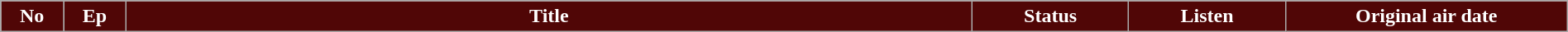<table class="wikitable plainrowheaders" style="width:100%; background:#FFFFFF">
<tr style="color:#FFFFFF">
<th style="background:#500606; width:4%">No</th>
<th style="background:#500606; width:4%">Ep</th>
<th style="background:#500606">Title</th>
<th style="background:#500606; width:10%">Status</th>
<th style="background:#500606; width:10%">Listen</th>
<th style="background:#500606; width:18%">Original air date<br>


















































</th>
</tr>
</table>
